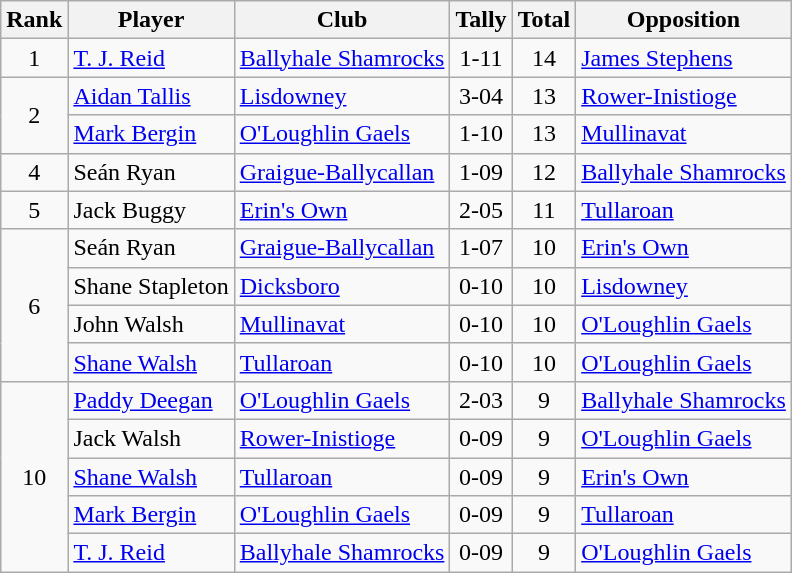<table class="wikitable">
<tr>
<th>Rank</th>
<th>Player</th>
<th>Club</th>
<th>Tally</th>
<th>Total</th>
<th>Opposition</th>
</tr>
<tr>
<td rowspan="1" style="text-align:center;">1</td>
<td><a href='#'>T. J. Reid</a></td>
<td><a href='#'>Ballyhale Shamrocks</a></td>
<td align=center>1-11</td>
<td align=center>14</td>
<td><a href='#'>James Stephens</a></td>
</tr>
<tr>
<td rowspan="2" style="text-align:center;">2</td>
<td><a href='#'>Aidan Tallis</a></td>
<td><a href='#'>Lisdowney</a></td>
<td align=center>3-04</td>
<td align=center>13</td>
<td><a href='#'>Rower-Inistioge</a></td>
</tr>
<tr>
<td><a href='#'>Mark Bergin</a></td>
<td><a href='#'>O'Loughlin Gaels</a></td>
<td align=center>1-10</td>
<td align=center>13</td>
<td><a href='#'>Mullinavat</a></td>
</tr>
<tr>
<td rowspan="1" style="text-align:center;">4</td>
<td>Seán Ryan</td>
<td><a href='#'>Graigue-Ballycallan</a></td>
<td align=center>1-09</td>
<td align=center>12</td>
<td><a href='#'>Ballyhale Shamrocks</a></td>
</tr>
<tr>
<td rowspan="1" style="text-align:center;">5</td>
<td>Jack Buggy</td>
<td><a href='#'>Erin's Own</a></td>
<td align=center>2-05</td>
<td align=center>11</td>
<td><a href='#'>Tullaroan</a></td>
</tr>
<tr>
<td rowspan="4" style="text-align:center;">6</td>
<td>Seán Ryan</td>
<td><a href='#'>Graigue-Ballycallan</a></td>
<td align=center>1-07</td>
<td align=center>10</td>
<td><a href='#'>Erin's Own</a></td>
</tr>
<tr>
<td>Shane Stapleton</td>
<td><a href='#'>Dicksboro</a></td>
<td align=center>0-10</td>
<td align=center>10</td>
<td><a href='#'>Lisdowney</a></td>
</tr>
<tr>
<td>John Walsh</td>
<td><a href='#'>Mullinavat</a></td>
<td align=center>0-10</td>
<td align=center>10</td>
<td><a href='#'>O'Loughlin Gaels</a></td>
</tr>
<tr>
<td><a href='#'>Shane Walsh</a></td>
<td><a href='#'>Tullaroan</a></td>
<td align=center>0-10</td>
<td align=center>10</td>
<td><a href='#'>O'Loughlin Gaels</a></td>
</tr>
<tr>
<td rowspan="5" style="text-align:center;">10</td>
<td><a href='#'>Paddy Deegan</a></td>
<td><a href='#'>O'Loughlin Gaels</a></td>
<td align=center>2-03</td>
<td align=center>9</td>
<td><a href='#'>Ballyhale Shamrocks</a></td>
</tr>
<tr>
<td>Jack Walsh</td>
<td><a href='#'>Rower-Inistioge</a></td>
<td align=center>0-09</td>
<td align=center>9</td>
<td><a href='#'>O'Loughlin Gaels</a></td>
</tr>
<tr>
<td><a href='#'>Shane Walsh</a></td>
<td><a href='#'>Tullaroan</a></td>
<td align=center>0-09</td>
<td align=center>9</td>
<td><a href='#'>Erin's Own</a></td>
</tr>
<tr>
<td><a href='#'>Mark Bergin</a></td>
<td><a href='#'>O'Loughlin Gaels</a></td>
<td align=center>0-09</td>
<td align=center>9</td>
<td><a href='#'>Tullaroan</a></td>
</tr>
<tr>
<td><a href='#'>T. J. Reid</a></td>
<td><a href='#'>Ballyhale Shamrocks</a></td>
<td align=center>0-09</td>
<td align=center>9</td>
<td><a href='#'>O'Loughlin Gaels</a></td>
</tr>
</table>
